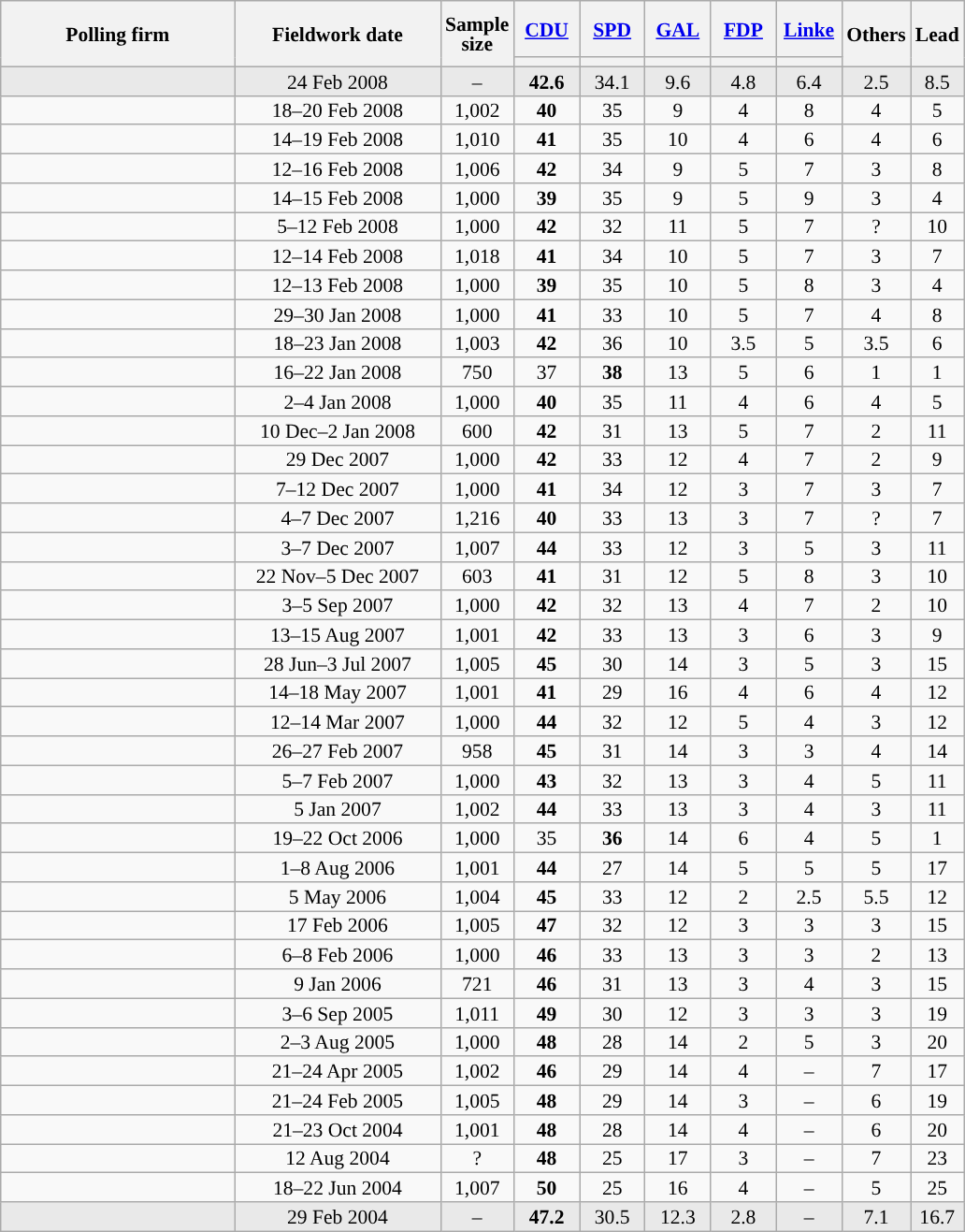<table class="wikitable sortable" style="text-align:center;font-size:90%;line-height:14px;">
<tr style="height:40px;">
<th style="width:160px;" rowspan="2">Polling firm</th>
<th style="width:140px;" rowspan="2">Fieldwork date</th>
<th style="width:35px;" rowspan="2">Sample<br>size</th>
<th class="unsortable" style="width:40px;"><a href='#'>CDU</a></th>
<th class="unsortable" style="width:40px;"><a href='#'>SPD</a></th>
<th class="unsortable" style="width:40px;"><a href='#'>GAL</a></th>
<th class="unsortable" style="width:40px;"><a href='#'>FDP</a></th>
<th class="unsortable" style="width:40px;"><a href='#'>Linke</a></th>
<th class="unsortable" style="width:40px;" rowspan="2">Others</th>
<th style="width:30px;" rowspan="2">Lead</th>
</tr>
<tr>
<th style="background:"></th>
<th style="background:"></th>
<th style="background:"></th>
<th style="background:"></th>
<th style="background:"></th>
</tr>
<tr style="background:#E9E9E9;">
<td></td>
<td data-sort-value="2008-02-24">24 Feb 2008</td>
<td>–</td>
<td><strong>42.6</strong></td>
<td>34.1</td>
<td>9.6</td>
<td>4.8</td>
<td>6.4</td>
<td>2.5</td>
<td style="background:">8.5</td>
</tr>
<tr>
<td></td>
<td data-sort-value="2008-02-21">18–20 Feb 2008</td>
<td>1,002</td>
<td><strong>40</strong></td>
<td>35</td>
<td>9</td>
<td>4</td>
<td>8</td>
<td>4</td>
<td style="background:">5</td>
</tr>
<tr>
<td></td>
<td data-sort-value="2008-02-20">14–19 Feb 2008</td>
<td>1,010</td>
<td><strong>41</strong></td>
<td>35</td>
<td>10</td>
<td>4</td>
<td>6</td>
<td>4</td>
<td style="background:">6</td>
</tr>
<tr>
<td></td>
<td data-sort-value="2008-02-18">12–16 Feb 2008</td>
<td>1,006</td>
<td><strong>42</strong></td>
<td>34</td>
<td>9</td>
<td>5</td>
<td>7</td>
<td>3</td>
<td style="background:">8</td>
</tr>
<tr>
<td></td>
<td data-sort-value="2008-02-17">14–15 Feb 2008</td>
<td>1,000</td>
<td><strong>39</strong></td>
<td>35</td>
<td>9</td>
<td>5</td>
<td>9</td>
<td>3</td>
<td style="background:">4</td>
</tr>
<tr>
<td></td>
<td data-sort-value="2008-02-16">5–12 Feb 2008</td>
<td>1,000</td>
<td><strong>42</strong></td>
<td>32</td>
<td>11</td>
<td>5</td>
<td>7</td>
<td>?</td>
<td style="background:">10</td>
</tr>
<tr>
<td></td>
<td data-sort-value="2008-02-15">12–14 Feb 2008</td>
<td>1,018</td>
<td><strong>41</strong></td>
<td>34</td>
<td>10</td>
<td>5</td>
<td>7</td>
<td>3</td>
<td style="background:">7</td>
</tr>
<tr>
<td></td>
<td data-sort-value="2008-02-14">12–13 Feb 2008</td>
<td>1,000</td>
<td><strong>39</strong></td>
<td>35</td>
<td>10</td>
<td>5</td>
<td>8</td>
<td>3</td>
<td style="background:">4</td>
</tr>
<tr>
<td></td>
<td data-sort-value="2008-02-01">29–30 Jan 2008</td>
<td>1,000</td>
<td><strong>41</strong></td>
<td>33</td>
<td>10</td>
<td>5</td>
<td>7</td>
<td>4</td>
<td style="background:">8</td>
</tr>
<tr>
<td></td>
<td data-sort-value="2008-01-24">18–23 Jan 2008</td>
<td>1,003</td>
<td><strong>42</strong></td>
<td>36</td>
<td>10</td>
<td>3.5</td>
<td>5</td>
<td>3.5</td>
<td style="background:">6</td>
</tr>
<tr>
<td></td>
<td data-sort-value="2008-01-23">16–22 Jan 2008</td>
<td>750</td>
<td>37</td>
<td><strong>38</strong></td>
<td>13</td>
<td>5</td>
<td>6</td>
<td>1</td>
<td style="background:">1</td>
</tr>
<tr>
<td></td>
<td data-sort-value="2008-01-07">2–4 Jan 2008</td>
<td>1,000</td>
<td><strong>40</strong></td>
<td>35</td>
<td>11</td>
<td>4</td>
<td>6</td>
<td>4</td>
<td style="background:">5</td>
</tr>
<tr>
<td></td>
<td data-sort-value="2008-01-05">10 Dec–2 Jan 2008</td>
<td>600</td>
<td><strong>42</strong></td>
<td>31</td>
<td>13</td>
<td>5</td>
<td>7</td>
<td>2</td>
<td style="background:">11</td>
</tr>
<tr>
<td></td>
<td data-sort-value="2007-12-29">29 Dec 2007</td>
<td>1,000</td>
<td><strong>42</strong></td>
<td>33</td>
<td>12</td>
<td>4</td>
<td>7</td>
<td>2</td>
<td style="background:">9</td>
</tr>
<tr>
<td></td>
<td data-sort-value="2007-12-14">7–12 Dec 2007</td>
<td>1,000</td>
<td><strong>41</strong></td>
<td>34</td>
<td>12</td>
<td>3</td>
<td>7</td>
<td>3</td>
<td style="background:">7</td>
</tr>
<tr>
<td></td>
<td data-sort-value="2007-12-11">4–7 Dec 2007</td>
<td>1,216</td>
<td><strong>40</strong></td>
<td>33</td>
<td>13</td>
<td>3</td>
<td>7</td>
<td>?</td>
<td style="background:">7</td>
</tr>
<tr>
<td></td>
<td data-sort-value="2007-12-08">3–7 Dec 2007</td>
<td>1,007</td>
<td><strong>44</strong></td>
<td>33</td>
<td>12</td>
<td>3</td>
<td>5</td>
<td>3</td>
<td style="background:">11</td>
</tr>
<tr>
<td></td>
<td data-sort-value="2007-12-08">22 Nov–5 Dec 2007</td>
<td>603</td>
<td><strong>41</strong></td>
<td>31</td>
<td>12</td>
<td>5</td>
<td>8</td>
<td>3</td>
<td style="background:">10</td>
</tr>
<tr>
<td></td>
<td data-sort-value="2007-09-06">3–5 Sep 2007</td>
<td>1,000</td>
<td><strong>42</strong></td>
<td>32</td>
<td>13</td>
<td>4</td>
<td>7</td>
<td>2</td>
<td style="background:">10</td>
</tr>
<tr>
<td></td>
<td data-sort-value="2007-08-28">13–15 Aug 2007</td>
<td>1,001</td>
<td><strong>42</strong></td>
<td>33</td>
<td>13</td>
<td>3</td>
<td>6</td>
<td>3</td>
<td style="background:">9</td>
</tr>
<tr>
<td></td>
<td data-sort-value="2007-07-06">28 Jun–3 Jul 2007</td>
<td>1,005</td>
<td><strong>45</strong></td>
<td>30</td>
<td>14</td>
<td>3</td>
<td>5</td>
<td>3</td>
<td style="background:">15</td>
</tr>
<tr>
<td></td>
<td data-sort-value="2007-05-23">14–18 May 2007</td>
<td>1,001</td>
<td><strong>41</strong></td>
<td>29</td>
<td>16</td>
<td>4</td>
<td>6</td>
<td>4</td>
<td style="background:">12</td>
</tr>
<tr>
<td></td>
<td data-sort-value="2007-03-19">12–14 Mar 2007</td>
<td>1,000</td>
<td><strong>44</strong></td>
<td>32</td>
<td>12</td>
<td>5</td>
<td>4</td>
<td>3</td>
<td style="background:">12</td>
</tr>
<tr>
<td></td>
<td data-sort-value="2007-02-28">26–27 Feb 2007</td>
<td>958</td>
<td><strong>45</strong></td>
<td>31</td>
<td>14</td>
<td>3</td>
<td>3</td>
<td>4</td>
<td style="background:">14</td>
</tr>
<tr>
<td></td>
<td data-sort-value="2007-02-12">5–7 Feb 2007</td>
<td>1,000</td>
<td><strong>43</strong></td>
<td>32</td>
<td>13</td>
<td>3</td>
<td>4</td>
<td>5</td>
<td style="background:">11</td>
</tr>
<tr>
<td></td>
<td data-sort-value="2007-01-05">5 Jan 2007</td>
<td>1,002</td>
<td><strong>44</strong></td>
<td>33</td>
<td>13</td>
<td>3</td>
<td>4</td>
<td>3</td>
<td style="background:">11</td>
</tr>
<tr>
<td></td>
<td data-sort-value="2006-10-26">19–22 Oct 2006</td>
<td>1,000</td>
<td>35</td>
<td><strong>36</strong></td>
<td>14</td>
<td>6</td>
<td>4</td>
<td>5</td>
<td style="background:">1</td>
</tr>
<tr>
<td></td>
<td data-sort-value="2006-08-10">1–8 Aug 2006</td>
<td>1,001</td>
<td><strong>44</strong></td>
<td>27</td>
<td>14</td>
<td>5</td>
<td>5</td>
<td>5</td>
<td style="background:">17</td>
</tr>
<tr>
<td></td>
<td data-sort-value="2006-05-05">5 May 2006</td>
<td>1,004</td>
<td><strong>45</strong></td>
<td>33</td>
<td>12</td>
<td>2</td>
<td>2.5</td>
<td>5.5</td>
<td style="background:">12</td>
</tr>
<tr>
<td></td>
<td data-sort-value="2006-02-17">17 Feb 2006</td>
<td>1,005</td>
<td><strong>47</strong></td>
<td>32</td>
<td>12</td>
<td>3</td>
<td>3</td>
<td>3</td>
<td style="background:">15</td>
</tr>
<tr>
<td></td>
<td data-sort-value="2006-02-13">6–8 Feb 2006</td>
<td>1,000</td>
<td><strong>46</strong></td>
<td>33</td>
<td>13</td>
<td>3</td>
<td>3</td>
<td>2</td>
<td style="background:">13</td>
</tr>
<tr>
<td></td>
<td data-sort-value="2006-01-09">9 Jan 2006</td>
<td>721</td>
<td><strong>46</strong></td>
<td>31</td>
<td>13</td>
<td>3</td>
<td>4</td>
<td>3</td>
<td style="background:">15</td>
</tr>
<tr>
<td></td>
<td data-sort-value="2005-09-10">3–6 Sep 2005</td>
<td>1,011</td>
<td><strong>49</strong></td>
<td>30</td>
<td>12</td>
<td>3</td>
<td>3</td>
<td>3</td>
<td style="background:">19</td>
</tr>
<tr>
<td></td>
<td data-sort-value="2005-08-06">2–3 Aug 2005</td>
<td>1,000</td>
<td><strong>48</strong></td>
<td>28</td>
<td>14</td>
<td>2</td>
<td>5</td>
<td>3</td>
<td style="background:">20</td>
</tr>
<tr>
<td></td>
<td data-sort-value="2005-04-27">21–24 Apr 2005</td>
<td>1,002</td>
<td><strong>46</strong></td>
<td>29</td>
<td>14</td>
<td>4</td>
<td>–</td>
<td>7</td>
<td style="background:">17</td>
</tr>
<tr>
<td></td>
<td data-sort-value="2005-02-25">21–24 Feb 2005</td>
<td>1,005</td>
<td><strong>48</strong></td>
<td>29</td>
<td>14</td>
<td>3</td>
<td>–</td>
<td>6</td>
<td style="background:">19</td>
</tr>
<tr>
<td></td>
<td data-sort-value="2004-10-26">21–23 Oct 2004</td>
<td>1,001</td>
<td><strong>48</strong></td>
<td>28</td>
<td>14</td>
<td>4</td>
<td>–</td>
<td>6</td>
<td style="background:">20</td>
</tr>
<tr>
<td></td>
<td data-sort-value="2004-08-12">12 Aug 2004</td>
<td>?</td>
<td><strong>48</strong></td>
<td>25</td>
<td>17</td>
<td>3</td>
<td>–</td>
<td>7</td>
<td style="background:">23</td>
</tr>
<tr>
<td></td>
<td data-sort-value="2004-06-25">18–22 Jun 2004</td>
<td>1,007</td>
<td><strong>50</strong></td>
<td>25</td>
<td>16</td>
<td>4</td>
<td>–</td>
<td>5</td>
<td style="background:">25</td>
</tr>
<tr style="background:#E9E9E9;">
<td></td>
<td data-sort-value="2004-02-29">29 Feb 2004</td>
<td>–</td>
<td><strong>47.2</strong></td>
<td>30.5</td>
<td>12.3</td>
<td>2.8</td>
<td>–</td>
<td>7.1</td>
<td style="background:">16.7</td>
</tr>
</table>
